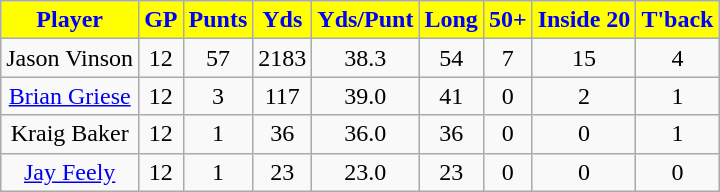<table class="wikitable" style="text-align:center;">
<tr>
<th style="background:yellow; color:blue;">Player</th>
<th style="background:yellow; color:blue;">GP</th>
<th style="background:yellow; color:blue;">Punts</th>
<th style="background:yellow; color:blue;">Yds</th>
<th style="background:yellow; color:blue;">Yds/Punt</th>
<th style="background:yellow; color:blue;">Long</th>
<th style="background:yellow; color:blue;">50+</th>
<th style="background:yellow; color:blue;">Inside 20</th>
<th style="background:yellow; color:blue;">T'back</th>
</tr>
<tr>
<td>Jason Vinson</td>
<td>12</td>
<td>57</td>
<td>2183</td>
<td>38.3</td>
<td>54</td>
<td>7</td>
<td>15</td>
<td>4</td>
</tr>
<tr>
<td><a href='#'>Brian Griese</a></td>
<td>12</td>
<td>3</td>
<td>117</td>
<td>39.0</td>
<td>41</td>
<td>0</td>
<td>2</td>
<td>1</td>
</tr>
<tr>
<td>Kraig Baker</td>
<td>12</td>
<td>1</td>
<td>36</td>
<td>36.0</td>
<td>36</td>
<td>0</td>
<td>0</td>
<td>1</td>
</tr>
<tr>
<td><a href='#'>Jay Feely</a></td>
<td>12</td>
<td>1</td>
<td>23</td>
<td>23.0</td>
<td>23</td>
<td>0</td>
<td>0</td>
<td>0</td>
</tr>
</table>
